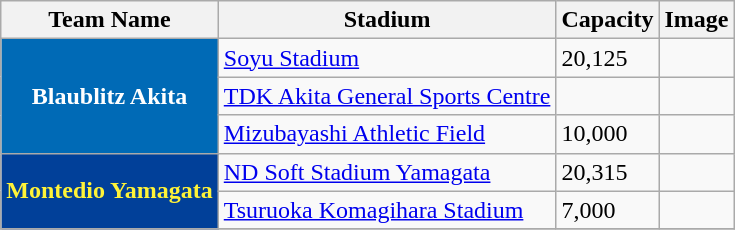<table class="wikitable">
<tr>
<th>Team Name</th>
<th>Stadium</th>
<th>Capacity</th>
<th>Image</th>
</tr>
<tr>
<th rowspan="3"style="color:white; background:#006AB6;">Blaublitz Akita</th>
<td><a href='#'>Soyu Stadium</a></td>
<td>20,125</td>
<td></td>
</tr>
<tr>
<td><a href='#'>TDK Akita General Sports Centre</a></td>
<td></td>
<td></td>
</tr>
<tr>
<td><a href='#'>Mizubayashi Athletic Field</a></td>
<td>10,000</td>
<td></td>
</tr>
<tr>
<th rowspan="2"style="color:#FFF338; background:#014099;">Montedio Yamagata</th>
<td><a href='#'>ND Soft Stadium Yamagata</a></td>
<td>20,315</td>
<td></td>
</tr>
<tr>
<td><a href='#'>Tsuruoka Komagihara Stadium</a></td>
<td>7,000</td>
<td></td>
</tr>
<tr>
</tr>
</table>
